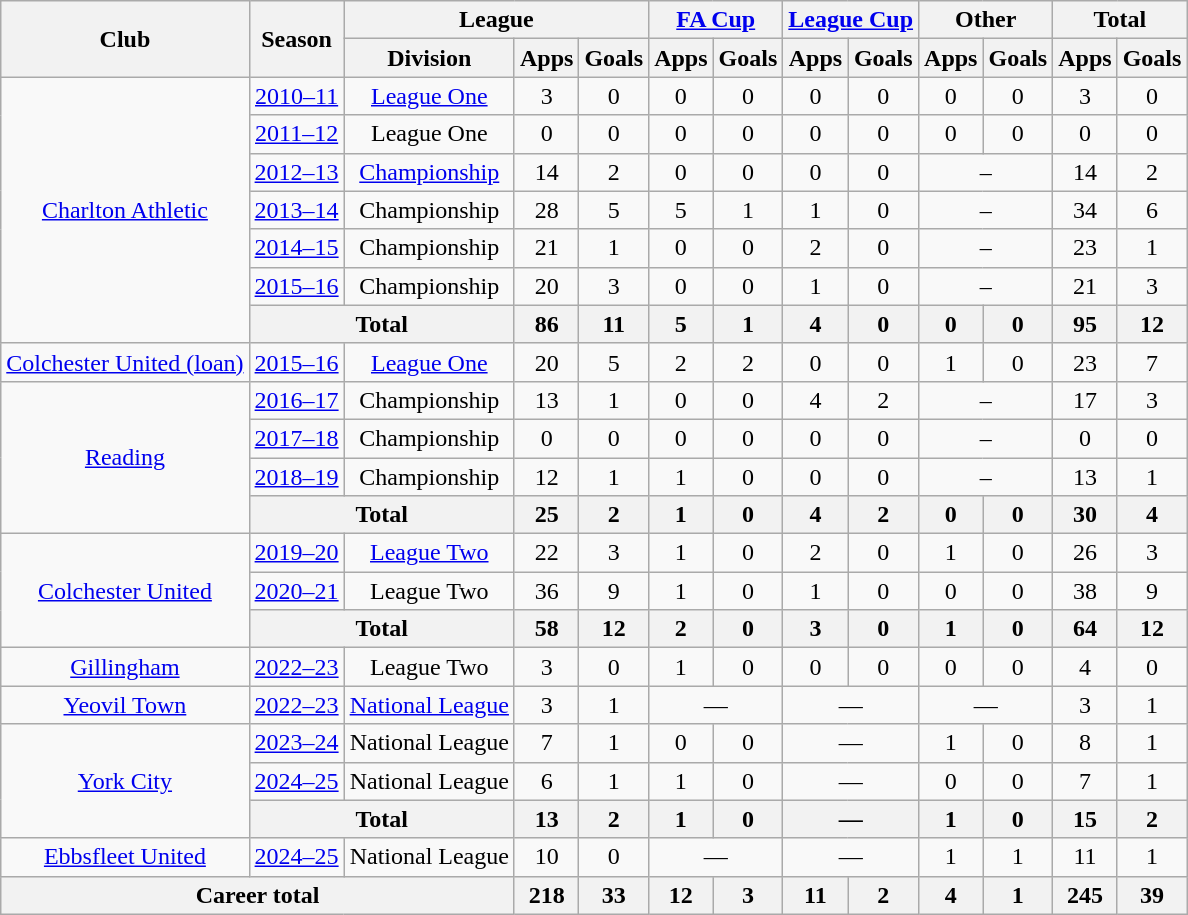<table class="wikitable" style="text-align: center;">
<tr>
<th rowspan="2">Club</th>
<th rowspan="2">Season</th>
<th colspan="3">League</th>
<th colspan="2"><a href='#'>FA Cup</a></th>
<th colspan="2"><a href='#'>League Cup</a></th>
<th colspan="2">Other</th>
<th colspan="2">Total</th>
</tr>
<tr>
<th>Division</th>
<th>Apps</th>
<th>Goals</th>
<th>Apps</th>
<th>Goals</th>
<th>Apps</th>
<th>Goals</th>
<th>Apps</th>
<th>Goals</th>
<th>Apps</th>
<th>Goals</th>
</tr>
<tr>
<td rowspan="7" valign="center"><a href='#'>Charlton Athletic</a></td>
<td><a href='#'>2010–11</a></td>
<td><a href='#'>League One</a></td>
<td>3</td>
<td>0</td>
<td>0</td>
<td>0</td>
<td>0</td>
<td>0</td>
<td>0</td>
<td>0</td>
<td>3</td>
<td>0</td>
</tr>
<tr>
<td><a href='#'>2011–12</a></td>
<td>League One</td>
<td>0</td>
<td>0</td>
<td>0</td>
<td>0</td>
<td>0</td>
<td>0</td>
<td>0</td>
<td>0</td>
<td>0</td>
<td>0</td>
</tr>
<tr>
<td><a href='#'>2012–13</a></td>
<td><a href='#'>Championship</a></td>
<td>14</td>
<td>2</td>
<td>0</td>
<td>0</td>
<td>0</td>
<td>0</td>
<td colspan=2>–</td>
<td>14</td>
<td>2</td>
</tr>
<tr>
<td><a href='#'>2013–14</a></td>
<td>Championship</td>
<td>28</td>
<td>5</td>
<td>5</td>
<td>1</td>
<td>1</td>
<td>0</td>
<td colspan=2>–</td>
<td>34</td>
<td>6</td>
</tr>
<tr>
<td><a href='#'>2014–15</a></td>
<td>Championship</td>
<td>21</td>
<td>1</td>
<td>0</td>
<td>0</td>
<td>2</td>
<td>0</td>
<td colspan=2>–</td>
<td>23</td>
<td>1</td>
</tr>
<tr>
<td><a href='#'>2015–16</a></td>
<td>Championship</td>
<td>20</td>
<td>3</td>
<td>0</td>
<td>0</td>
<td>1</td>
<td>0</td>
<td colspan=2>–</td>
<td>21</td>
<td>3</td>
</tr>
<tr>
<th colspan="2">Total</th>
<th>86</th>
<th>11</th>
<th>5</th>
<th>1</th>
<th>4</th>
<th>0</th>
<th>0</th>
<th>0</th>
<th>95</th>
<th>12</th>
</tr>
<tr>
<td rowspan="1" valign="center"><a href='#'>Colchester United (loan)</a></td>
<td><a href='#'>2015–16</a></td>
<td><a href='#'>League One</a></td>
<td>20</td>
<td>5</td>
<td>2</td>
<td>2</td>
<td>0</td>
<td>0</td>
<td>1</td>
<td>0</td>
<td>23</td>
<td>7</td>
</tr>
<tr>
<td rowspan="4" valign="center"><a href='#'>Reading</a></td>
<td><a href='#'>2016–17</a></td>
<td>Championship</td>
<td>13</td>
<td>1</td>
<td>0</td>
<td>0</td>
<td>4</td>
<td>2</td>
<td colspan=2>–</td>
<td>17</td>
<td>3</td>
</tr>
<tr>
<td><a href='#'>2017–18</a></td>
<td>Championship</td>
<td>0</td>
<td>0</td>
<td>0</td>
<td>0</td>
<td>0</td>
<td>0</td>
<td colspan=2>–</td>
<td>0</td>
<td>0</td>
</tr>
<tr>
<td><a href='#'>2018–19</a></td>
<td>Championship</td>
<td>12</td>
<td>1</td>
<td>1</td>
<td>0</td>
<td>0</td>
<td>0</td>
<td colspan=2>–</td>
<td>13</td>
<td>1</td>
</tr>
<tr>
<th colspan="2">Total</th>
<th>25</th>
<th>2</th>
<th>1</th>
<th>0</th>
<th>4</th>
<th>2</th>
<th>0</th>
<th>0</th>
<th>30</th>
<th>4</th>
</tr>
<tr>
<td rowspan="3" valign="center"><a href='#'>Colchester United</a></td>
<td><a href='#'>2019–20</a></td>
<td><a href='#'>League Two</a></td>
<td>22</td>
<td>3</td>
<td>1</td>
<td>0</td>
<td>2</td>
<td>0</td>
<td>1</td>
<td>0</td>
<td>26</td>
<td>3</td>
</tr>
<tr>
<td><a href='#'>2020–21</a></td>
<td>League Two</td>
<td>36</td>
<td>9</td>
<td>1</td>
<td>0</td>
<td>1</td>
<td>0</td>
<td>0</td>
<td>0</td>
<td>38</td>
<td>9</td>
</tr>
<tr>
<th colspan="2">Total</th>
<th>58</th>
<th>12</th>
<th>2</th>
<th>0</th>
<th>3</th>
<th>0</th>
<th>1</th>
<th>0</th>
<th>64</th>
<th>12</th>
</tr>
<tr>
<td><a href='#'>Gillingham</a></td>
<td><a href='#'>2022–23</a></td>
<td>League Two</td>
<td>3</td>
<td>0</td>
<td>1</td>
<td>0</td>
<td>0</td>
<td>0</td>
<td>0</td>
<td>0</td>
<td>4</td>
<td>0</td>
</tr>
<tr>
<td><a href='#'>Yeovil Town</a></td>
<td><a href='#'>2022–23</a></td>
<td><a href='#'>National League</a></td>
<td>3</td>
<td>1</td>
<td colspan=2>—</td>
<td colspan=2>—</td>
<td colspan=2>—</td>
<td>3</td>
<td>1</td>
</tr>
<tr>
<td rowspan="3"><a href='#'>York City</a></td>
<td><a href='#'>2023–24</a></td>
<td>National League</td>
<td>7</td>
<td>1</td>
<td>0</td>
<td>0</td>
<td colspan=2>—</td>
<td>1</td>
<td>0</td>
<td>8</td>
<td>1</td>
</tr>
<tr>
<td><a href='#'>2024–25</a></td>
<td>National League</td>
<td>6</td>
<td>1</td>
<td>1</td>
<td>0</td>
<td colspan=2>—</td>
<td>0</td>
<td>0</td>
<td>7</td>
<td>1</td>
</tr>
<tr>
<th colspan="2">Total</th>
<th>13</th>
<th>2</th>
<th>1</th>
<th>0</th>
<th colspan=2>—</th>
<th>1</th>
<th>0</th>
<th>15</th>
<th>2</th>
</tr>
<tr>
<td><a href='#'>Ebbsfleet United</a></td>
<td><a href='#'>2024–25</a></td>
<td>National League</td>
<td>10</td>
<td>0</td>
<td colspan=2>—</td>
<td colspan=2>—</td>
<td>1</td>
<td>1</td>
<td>11</td>
<td>1</td>
</tr>
<tr>
<th colspan="3">Career total</th>
<th>218</th>
<th>33</th>
<th>12</th>
<th>3</th>
<th>11</th>
<th>2</th>
<th>4</th>
<th>1</th>
<th>245</th>
<th>39</th>
</tr>
</table>
